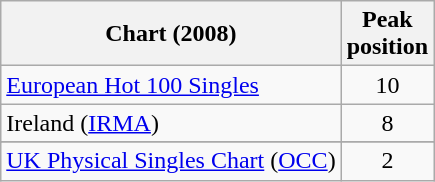<table class="wikitable sortable">
<tr>
<th>Chart (2008)</th>
<th>Peak<br>position</th>
</tr>
<tr>
<td><a href='#'>European Hot 100 Singles</a></td>
<td align="center">10</td>
</tr>
<tr>
<td>Ireland (<a href='#'>IRMA</a>)</td>
<td align="center">8</td>
</tr>
<tr>
</tr>
<tr>
</tr>
<tr>
</tr>
<tr>
<td><a href='#'>UK Physical Singles Chart</a> (<a href='#'>OCC</a>)</td>
<td align="center">2</td>
</tr>
</table>
